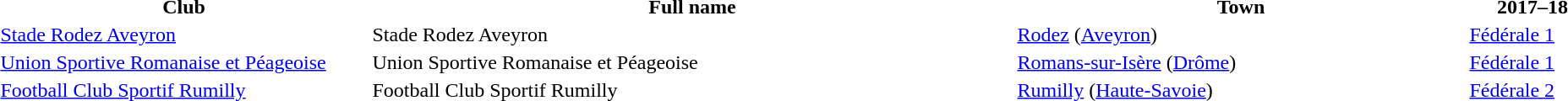<table style="width:100%;">
<tr>
<th style="width:23%;">Club</th>
<th style="width:40%;">Full name</th>
<th style="width:28%;">Town</th>
<th style="width:8%;">2017–18</th>
</tr>
<tr>
<td><a href='#'>Stade Rodez Aveyron</a></td>
<td>Stade Rodez Aveyron</td>
<td><a href='#'>Rodez</a> (<a href='#'>Aveyron</a>)</td>
<td><a href='#'>Fédérale 1</a></td>
</tr>
<tr>
<td><a href='#'>Union Sportive Romanaise et Péageoise</a></td>
<td>Union Sportive Romanaise et Péageoise</td>
<td><a href='#'>Romans-sur-Isère</a> (<a href='#'>Drôme</a>)</td>
<td><a href='#'>Fédérale 1</a></td>
</tr>
<tr>
<td><a href='#'>Football Club Sportif Rumilly</a></td>
<td>Football Club Sportif Rumilly</td>
<td><a href='#'>Rumilly</a> (<a href='#'>Haute-Savoie</a>)</td>
<td><a href='#'>Fédérale 2</a></td>
</tr>
</table>
